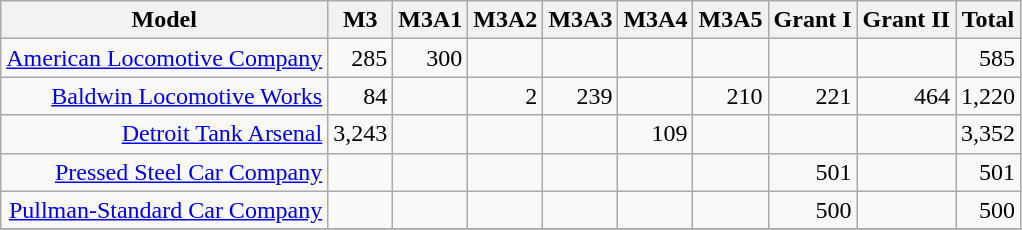<table class="wikitable" style="text-align:right;">
<tr>
<th scope="col">Model</th>
<th scope="col">M3</th>
<th scope="col">M3A1</th>
<th scope="col">M3A2</th>
<th scope="col">M3A3</th>
<th scope="col">M3A4</th>
<th scope="col">M3A5</th>
<th scope="col">Grant I</th>
<th scope="col">Grant II</th>
<th scope="col">Total</th>
</tr>
<tr>
<td><a href='#'>American Locomotive Company</a></td>
<td>285</td>
<td>300</td>
<td></td>
<td></td>
<td></td>
<td></td>
<td></td>
<td></td>
<td>585</td>
</tr>
<tr>
<td><a href='#'>Baldwin Locomotive Works</a></td>
<td>84</td>
<td></td>
<td>2</td>
<td>239</td>
<td></td>
<td>210</td>
<td>221</td>
<td>464</td>
<td>1,220</td>
</tr>
<tr>
<td><a href='#'>Detroit Tank Arsenal</a></td>
<td>3,243</td>
<td></td>
<td></td>
<td></td>
<td>109</td>
<td></td>
<td></td>
<td></td>
<td>3,352</td>
</tr>
<tr>
<td><a href='#'>Pressed Steel Car Company</a></td>
<td></td>
<td></td>
<td></td>
<td></td>
<td></td>
<td></td>
<td>501</td>
<td></td>
<td>501</td>
</tr>
<tr>
<td><a href='#'>Pullman-Standard Car Company</a></td>
<td></td>
<td></td>
<td></td>
<td></td>
<td></td>
<td></td>
<td>500</td>
<td></td>
<td>500</td>
</tr>
<tr>
</tr>
</table>
